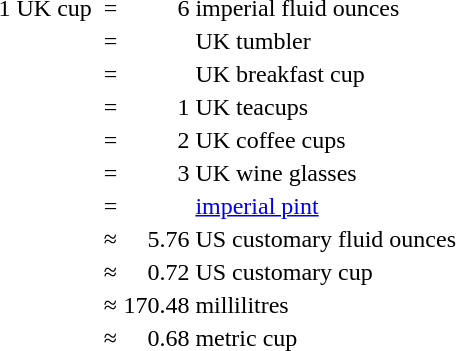<table>
<tr>
<td>1 UK cup </td>
<td>=</td>
<td align=right>6</td>
<td>imperial fluid ounces</td>
</tr>
<tr>
<td></td>
<td>=</td>
<td align=right></td>
<td>UK tumbler</td>
</tr>
<tr>
<td></td>
<td>=</td>
<td align=right></td>
<td>UK breakfast cup</td>
</tr>
<tr>
<td></td>
<td>=</td>
<td align=right>1</td>
<td>UK teacups</td>
</tr>
<tr>
<td></td>
<td>=</td>
<td align=right>2</td>
<td>UK coffee cups</td>
</tr>
<tr>
<td></td>
<td>=</td>
<td align=right>3</td>
<td>UK wine glasses</td>
</tr>
<tr>
<td></td>
<td>=</td>
<td align=right></td>
<td><a href='#'>imperial pint</a></td>
</tr>
<tr>
<td></td>
<td>≈</td>
<td align=right>5.76</td>
<td>US customary fluid ounces</td>
</tr>
<tr>
<td></td>
<td>≈</td>
<td align=right>0.72</td>
<td>US customary cup</td>
</tr>
<tr>
<td></td>
<td>≈</td>
<td align=right>170.48</td>
<td>millilitres</td>
</tr>
<tr>
<td></td>
<td>≈</td>
<td align=right>0.68</td>
<td>metric cup</td>
</tr>
</table>
